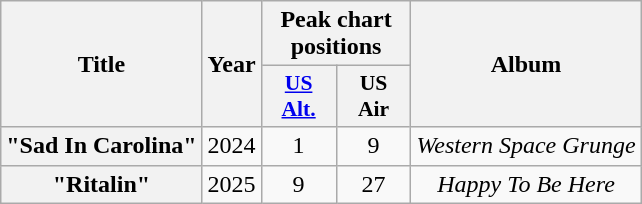<table class="wikitable plainrowheaders" style="text-align:center;">
<tr>
<th rowspan="2" scope="col">Title</th>
<th rowspan="2" scope="col">Year</th>
<th colspan="2" scope="col">Peak chart positions</th>
<th rowspan="2" scope="col">Album</th>
</tr>
<tr>
<th scope="col" style="width:3em;font-size:90%;"><a href='#'>US<br>Alt.</a><br></th>
<th scope="col" style="width:3em;font-size:90%;">US<br>Air<br></th>
</tr>
<tr>
<th scope="row">"Sad In Carolina"</th>
<td>2024</td>
<td>1</td>
<td>9</td>
<td><em>Western Space Grunge</em></td>
</tr>
<tr>
<th scope="row">"Ritalin"</th>
<td>2025</td>
<td>9</td>
<td>27</td>
<td><em>Happy To Be Here</em></td>
</tr>
</table>
